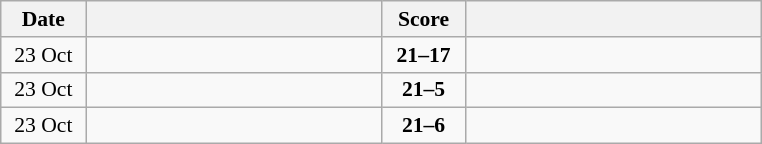<table class="wikitable" style="text-align: center; font-size:90% ">
<tr>
<th width="50">Date</th>
<th align="right" width="190"></th>
<th width="50">Score</th>
<th align="left" width="190"></th>
</tr>
<tr>
<td>23 Oct</td>
<td align=right><strong></strong></td>
<td align=center><strong>21–17</strong></td>
<td align=left></td>
</tr>
<tr>
<td>23 Oct</td>
<td align=right><strong></strong></td>
<td align=center><strong>21–5</strong></td>
<td align=left></td>
</tr>
<tr>
<td>23 Oct</td>
<td align=right><strong></strong></td>
<td align=center><strong>21–6</strong></td>
<td align=left></td>
</tr>
</table>
